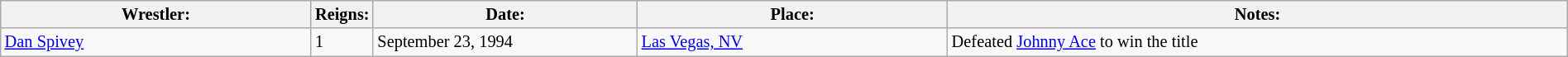<table class="sortable wikitable" style="font-size:85%; text-align:left; width:100%;">
<tr>
<th width=20%>Wrestler:</th>
<th width=3%>Reigns:</th>
<th width=17%>Date:</th>
<th width=20%>Place:</th>
<th width=40%>Notes:</th>
</tr>
<tr>
<td><a href='#'>Dan Spivey</a></td>
<td>1</td>
<td>September 23, 1994</td>
<td><a href='#'>Las Vegas, NV</a></td>
<td>Defeated <a href='#'>Johnny Ace</a> to win the title</td>
</tr>
</table>
